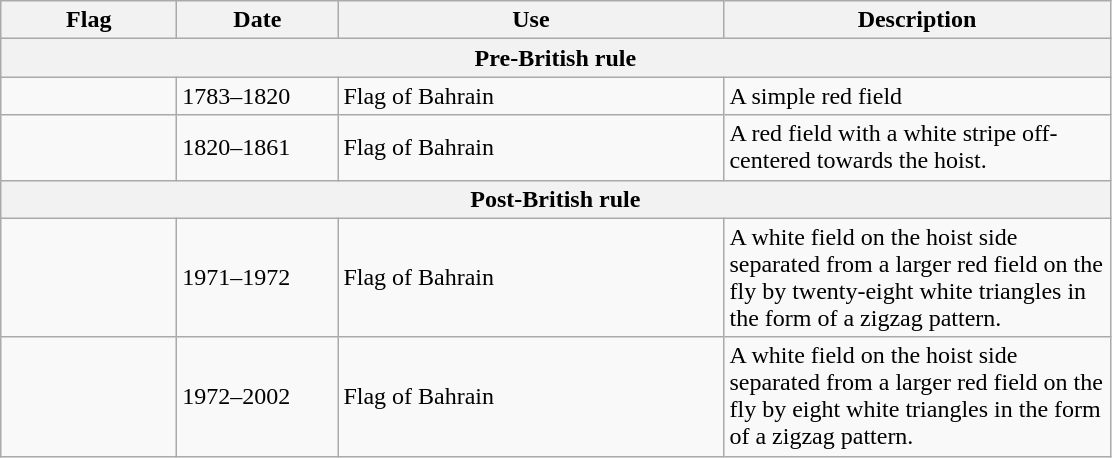<table class="wikitable">
<tr>
<th style="width:110px;">Flag</th>
<th style="width:100px;">Date</th>
<th style="width:250px;">Use</th>
<th style="width:250px;">Description</th>
</tr>
<tr>
<th colspan="4">Pre-British rule</th>
</tr>
<tr>
<td></td>
<td>1783–1820</td>
<td>Flag of Bahrain</td>
<td>A simple red field</td>
</tr>
<tr>
<td></td>
<td>1820–1861</td>
<td>Flag of Bahrain</td>
<td>A red field with a white stripe off-centered towards the hoist.</td>
</tr>
<tr>
<th colspan="4">Post-British rule</th>
</tr>
<tr>
<td></td>
<td>1971–1972</td>
<td>Flag of Bahrain</td>
<td>A white field on the hoist side separated from a larger red field on the fly by twenty-eight white triangles in the form of a zigzag pattern.</td>
</tr>
<tr>
<td></td>
<td>1972–2002</td>
<td>Flag of Bahrain</td>
<td>A white field on the hoist side separated from a larger red field on the fly by eight white triangles in the form of a zigzag pattern.</td>
</tr>
</table>
